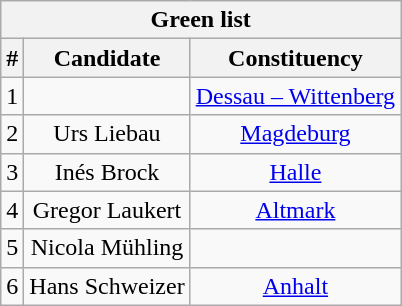<table class="wikitable mw-collapsible mw-collapsed" style="text-align:center">
<tr>
<th colspan=3>Green list</th>
</tr>
<tr>
<th>#</th>
<th>Candidate</th>
<th>Constituency</th>
</tr>
<tr>
<td>1</td>
<td></td>
<td><a href='#'>Dessau – Wittenberg</a></td>
</tr>
<tr>
<td>2</td>
<td>Urs Liebau</td>
<td><a href='#'>Magdeburg</a></td>
</tr>
<tr>
<td>3</td>
<td>Inés Brock</td>
<td><a href='#'>Halle</a></td>
</tr>
<tr>
<td>4</td>
<td>Gregor Laukert</td>
<td><a href='#'>Altmark</a></td>
</tr>
<tr>
<td>5</td>
<td>Nicola Mühling</td>
<td></td>
</tr>
<tr>
<td>6</td>
<td>Hans Schweizer</td>
<td><a href='#'>Anhalt</a></td>
</tr>
</table>
